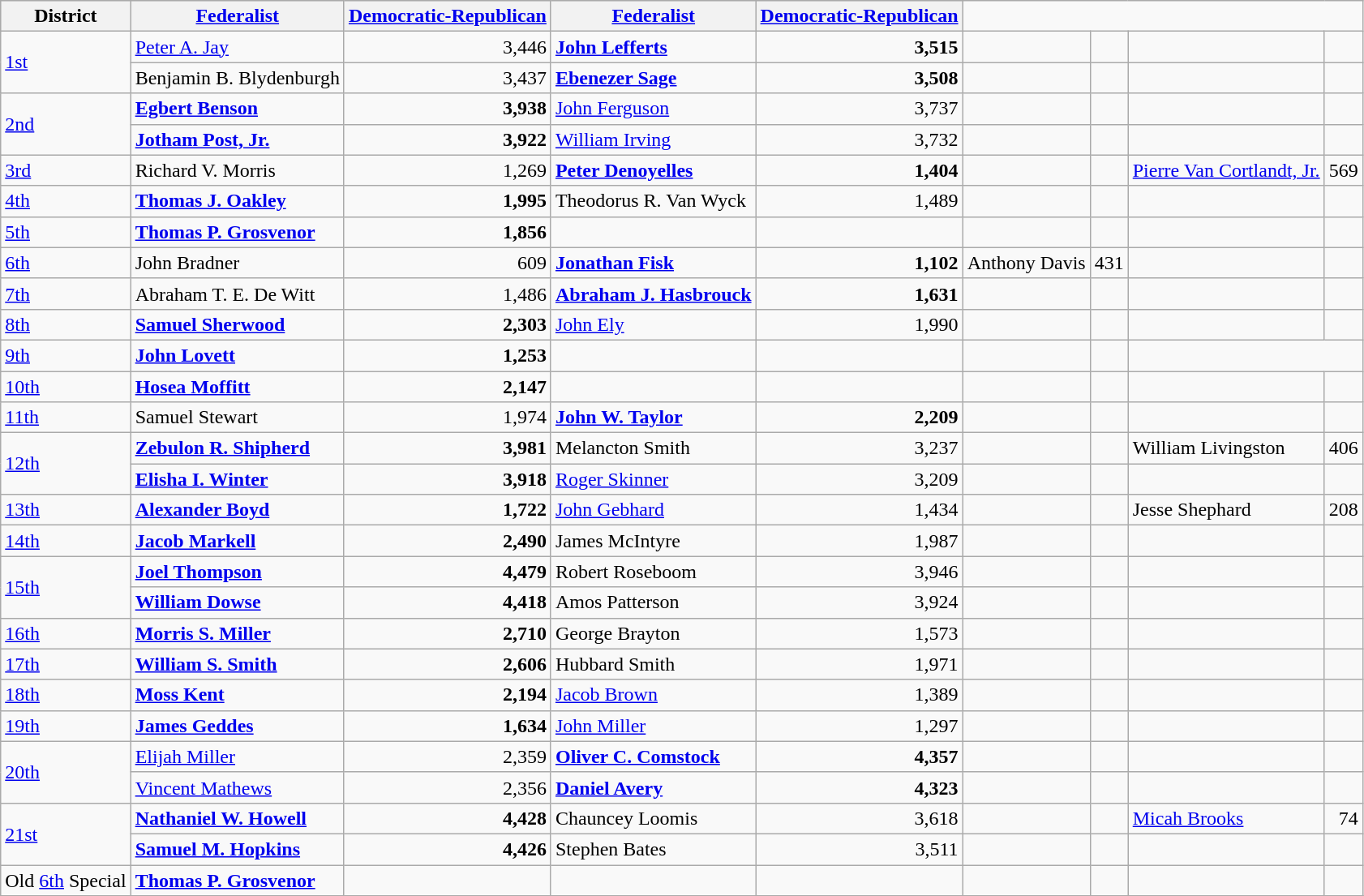<table class=wikitable>
<tr bgcolor=lightgrey>
<th>District</th>
<th><a href='#'>Federalist</a></th>
<th><a href='#'>Democratic-Republican</a></th>
<th><a href='#'>Federalist</a></th>
<th><a href='#'>Democratic-Republican</a></th>
</tr>
<tr>
<td rowspan=2><a href='#'>1st</a></td>
<td><a href='#'>Peter A. Jay</a></td>
<td align="right">3,446</td>
<td><strong><a href='#'>John Lefferts</a></strong></td>
<td align="right"><strong>3,515</strong></td>
<td></td>
<td></td>
<td></td>
<td></td>
</tr>
<tr>
<td>Benjamin B. Blydenburgh</td>
<td align="right">3,437</td>
<td><strong><a href='#'>Ebenezer Sage</a></strong></td>
<td align="right"><strong>3,508</strong></td>
<td></td>
<td></td>
<td></td>
<td></td>
</tr>
<tr>
<td rowspan=2><a href='#'>2nd</a></td>
<td><strong><a href='#'>Egbert Benson</a></strong></td>
<td align="right"><strong>3,938</strong></td>
<td><a href='#'>John Ferguson</a></td>
<td align="right">3,737</td>
<td></td>
<td></td>
<td></td>
<td></td>
</tr>
<tr>
<td><strong><a href='#'>Jotham Post, Jr.</a></strong></td>
<td align="right"><strong>3,922</strong></td>
<td><a href='#'>William Irving</a></td>
<td align="right">3,732</td>
<td></td>
<td></td>
<td></td>
<td></td>
</tr>
<tr>
<td><a href='#'>3rd</a></td>
<td>Richard V. Morris</td>
<td align="right">1,269</td>
<td><strong><a href='#'>Peter Denoyelles</a></strong></td>
<td align="right"><strong>1,404</strong></td>
<td></td>
<td></td>
<td><a href='#'>Pierre Van Cortlandt, Jr.</a></td>
<td align="right">569</td>
</tr>
<tr>
<td><a href='#'>4th</a></td>
<td><strong><a href='#'>Thomas J. Oakley</a></strong></td>
<td align="right"><strong>1,995</strong></td>
<td>Theodorus R. Van Wyck</td>
<td align="right">1,489</td>
<td></td>
<td></td>
<td></td>
<td></td>
</tr>
<tr>
<td><a href='#'>5th</a></td>
<td><strong><a href='#'>Thomas P. Grosvenor</a></strong></td>
<td align="right"><strong>1,856</strong></td>
<td></td>
<td></td>
<td></td>
<td></td>
<td></td>
<td></td>
</tr>
<tr>
<td><a href='#'>6th</a></td>
<td>John Bradner</td>
<td align="right">609</td>
<td><strong><a href='#'>Jonathan Fisk</a></strong></td>
<td align="right"><strong>1,102</strong></td>
<td>Anthony Davis</td>
<td align="right">431</td>
<td></td>
<td></td>
</tr>
<tr>
<td><a href='#'>7th</a></td>
<td>Abraham T. E. De Witt</td>
<td align="right">1,486</td>
<td><strong><a href='#'>Abraham J. Hasbrouck</a></strong></td>
<td align="right"><strong>1,631</strong></td>
<td></td>
<td></td>
<td></td>
<td></td>
</tr>
<tr>
<td><a href='#'>8th</a></td>
<td><strong><a href='#'>Samuel Sherwood</a></strong></td>
<td align="right"><strong>2,303</strong></td>
<td><a href='#'>John Ely</a></td>
<td align="right">1,990</td>
<td></td>
<td></td>
<td></td>
<td></td>
</tr>
<tr>
<td><a href='#'>9th</a></td>
<td><strong><a href='#'>John Lovett</a></strong></td>
<td align="right"><strong>1,253</strong></td>
<td></td>
<td></td>
<td></td>
<td></td>
</tr>
<tr>
<td><a href='#'>10th</a></td>
<td><strong><a href='#'>Hosea Moffitt</a></strong></td>
<td align="right"><strong>2,147</strong></td>
<td></td>
<td></td>
<td></td>
<td></td>
<td></td>
<td></td>
</tr>
<tr>
<td><a href='#'>11th</a></td>
<td>Samuel Stewart</td>
<td align="right">1,974</td>
<td><strong><a href='#'>John W. Taylor</a></strong></td>
<td align="right"><strong>2,209</strong></td>
<td></td>
<td></td>
<td></td>
<td></td>
</tr>
<tr>
<td rowspan=2><a href='#'>12th</a></td>
<td><strong><a href='#'>Zebulon R. Shipherd</a></strong></td>
<td align="right"><strong>3,981</strong></td>
<td>Melancton Smith</td>
<td align="right">3,237</td>
<td></td>
<td></td>
<td>William Livingston</td>
<td align="right">406</td>
</tr>
<tr>
<td><strong><a href='#'>Elisha I. Winter</a></strong></td>
<td align="right"><strong>3,918</strong></td>
<td><a href='#'>Roger Skinner</a></td>
<td align="right">3,209</td>
<td></td>
<td></td>
<td></td>
<td></td>
</tr>
<tr>
<td><a href='#'>13th</a></td>
<td><strong><a href='#'>Alexander Boyd</a></strong></td>
<td align="right"><strong>1,722</strong></td>
<td><a href='#'>John Gebhard</a></td>
<td align="right">1,434</td>
<td></td>
<td></td>
<td>Jesse Shephard</td>
<td align="right">208</td>
</tr>
<tr>
<td><a href='#'>14th</a></td>
<td><strong><a href='#'>Jacob Markell</a></strong></td>
<td align="right"><strong>2,490</strong></td>
<td>James McIntyre</td>
<td align="right">1,987</td>
<td></td>
<td></td>
<td></td>
<td></td>
</tr>
<tr>
<td rowspan=2><a href='#'>15th</a></td>
<td><strong><a href='#'>Joel Thompson</a></strong></td>
<td align="right"><strong>4,479</strong></td>
<td>Robert Roseboom</td>
<td align="right">3,946</td>
<td></td>
<td></td>
<td></td>
<td></td>
</tr>
<tr>
<td><strong><a href='#'>William Dowse</a></strong></td>
<td align="right"><strong>4,418</strong></td>
<td>Amos Patterson</td>
<td align="right">3,924</td>
<td></td>
<td></td>
<td></td>
<td></td>
</tr>
<tr>
<td><a href='#'>16th</a></td>
<td><strong><a href='#'>Morris S. Miller</a></strong></td>
<td align="right"><strong>2,710</strong></td>
<td>George Brayton</td>
<td align="right">1,573</td>
<td></td>
<td></td>
<td></td>
<td></td>
</tr>
<tr>
<td><a href='#'>17th</a></td>
<td><strong><a href='#'>William S. Smith</a></strong></td>
<td align="right"><strong>2,606</strong></td>
<td>Hubbard Smith</td>
<td align="right">1,971</td>
<td></td>
<td></td>
<td></td>
<td></td>
</tr>
<tr>
<td><a href='#'>18th</a></td>
<td><strong><a href='#'>Moss Kent</a></strong></td>
<td align="right"><strong>2,194</strong></td>
<td><a href='#'>Jacob Brown</a></td>
<td align="right">1,389</td>
<td></td>
<td></td>
<td></td>
<td></td>
</tr>
<tr>
<td><a href='#'>19th</a></td>
<td><strong><a href='#'>James Geddes</a></strong></td>
<td align="right"><strong>1,634</strong></td>
<td><a href='#'>John Miller</a></td>
<td align="right">1,297</td>
<td></td>
<td></td>
<td></td>
<td></td>
</tr>
<tr>
<td rowspan=2><a href='#'>20th</a></td>
<td><a href='#'>Elijah Miller</a></td>
<td align="right">2,359</td>
<td><strong><a href='#'>Oliver C. Comstock</a></strong></td>
<td align="right"><strong>4,357</strong></td>
<td></td>
<td></td>
<td></td>
<td></td>
</tr>
<tr>
<td><a href='#'>Vincent Mathews</a></td>
<td align="right">2,356</td>
<td><strong><a href='#'>Daniel Avery</a></strong></td>
<td align="right"><strong>4,323</strong></td>
<td></td>
<td></td>
<td></td>
<td></td>
</tr>
<tr>
<td rowspan=2><a href='#'>21st</a></td>
<td><strong><a href='#'>Nathaniel W. Howell</a></strong></td>
<td align="right"><strong>4,428</strong></td>
<td>Chauncey Loomis</td>
<td align="right">3,618</td>
<td></td>
<td></td>
<td><a href='#'>Micah Brooks</a></td>
<td align="right">74</td>
</tr>
<tr>
<td><strong><a href='#'>Samuel M. Hopkins</a></strong></td>
<td align="right"><strong>4,426</strong></td>
<td>Stephen Bates</td>
<td align="right">3,511</td>
<td></td>
<td></td>
<td></td>
<td></td>
</tr>
<tr>
<td>Old <a href='#'>6th</a> Special</td>
<td><strong><a href='#'>Thomas P. Grosvenor</a></strong></td>
<td></td>
<td></td>
<td></td>
<td></td>
<td></td>
<td></td>
<td></td>
</tr>
<tr>
</tr>
</table>
